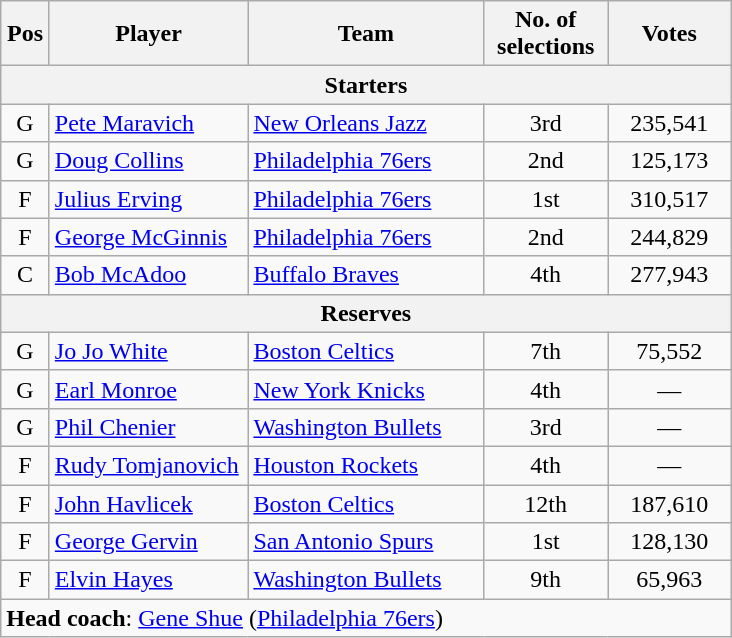<table class="wikitable sortable" style="text-align:center">
<tr>
<th scope="col" width="25px">Pos</th>
<th scope="col" width="125px">Player</th>
<th scope="col" width="150px">Team</th>
<th scope="col" width="75px">No. of selections</th>
<th scope="col" width="75px">Votes</th>
</tr>
<tr>
<th scope="col" colspan="5">Starters</th>
</tr>
<tr>
<td>G</td>
<td style="text-align:left"><a href='#'>Pete Maravich</a></td>
<td style="text-align:left"><a href='#'>New Orleans Jazz</a></td>
<td>3rd</td>
<td>235,541</td>
</tr>
<tr>
<td>G</td>
<td style="text-align:left"><a href='#'>Doug Collins</a></td>
<td style="text-align:left"><a href='#'>Philadelphia 76ers</a></td>
<td>2nd</td>
<td>125,173</td>
</tr>
<tr>
<td>F</td>
<td style="text-align:left"><a href='#'>Julius Erving</a></td>
<td style="text-align:left"><a href='#'>Philadelphia 76ers</a></td>
<td>1st</td>
<td>310,517</td>
</tr>
<tr>
<td>F</td>
<td style="text-align:left"><a href='#'>George McGinnis</a></td>
<td style="text-align:left"><a href='#'>Philadelphia 76ers</a></td>
<td>2nd</td>
<td>244,829</td>
</tr>
<tr>
<td>C</td>
<td style="text-align:left"><a href='#'>Bob McAdoo</a></td>
<td style="text-align:left"><a href='#'>Buffalo Braves</a></td>
<td>4th</td>
<td>277,943</td>
</tr>
<tr>
<th scope="col" colspan="5">Reserves</th>
</tr>
<tr>
<td>G</td>
<td style="text-align:left"><a href='#'>Jo Jo White</a></td>
<td style="text-align:left"><a href='#'>Boston Celtics</a></td>
<td>7th</td>
<td>75,552</td>
</tr>
<tr>
<td>G</td>
<td style="text-align:left"><a href='#'>Earl Monroe</a></td>
<td style="text-align:left"><a href='#'>New York Knicks</a></td>
<td>4th</td>
<td>—</td>
</tr>
<tr>
<td>G</td>
<td style="text-align:left"><a href='#'>Phil Chenier</a></td>
<td style="text-align:left"><a href='#'>Washington Bullets</a></td>
<td>3rd</td>
<td>—</td>
</tr>
<tr>
<td>F</td>
<td style="text-align:left"><a href='#'>Rudy Tomjanovich</a></td>
<td style="text-align:left"><a href='#'>Houston Rockets</a></td>
<td>4th</td>
<td>—</td>
</tr>
<tr>
<td>F</td>
<td style="text-align:left"><a href='#'>John Havlicek</a></td>
<td style="text-align:left"><a href='#'>Boston Celtics</a></td>
<td>12th</td>
<td>187,610</td>
</tr>
<tr>
<td>F</td>
<td style="text-align:left"><a href='#'>George Gervin</a></td>
<td style="text-align:left"><a href='#'>San Antonio Spurs</a></td>
<td>1st</td>
<td>128,130</td>
</tr>
<tr>
<td>F</td>
<td style="text-align:left"><a href='#'>Elvin Hayes</a></td>
<td style="text-align:left"><a href='#'>Washington Bullets</a></td>
<td>9th</td>
<td>65,963</td>
</tr>
<tr>
<td style="text-align:left" colspan="5"><strong>Head coach</strong>: <a href='#'>Gene Shue</a> (<a href='#'>Philadelphia 76ers</a>)</td>
</tr>
</table>
